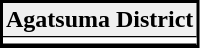<table align="left" border=1 cellspacing=0 cellpadding=2 style="border: solid 2px #000000; margin-right: 20px; background: #f0f0f0;"|>
<tr>
<td align="center" style="border-style: none none solid;"><strong>Agatsuma District</strong></td>
</tr>
<tr>
<td align=center style="border-style: none none solid; background: #ffffff;"></td>
</tr>
<tr>
</tr>
</table>
